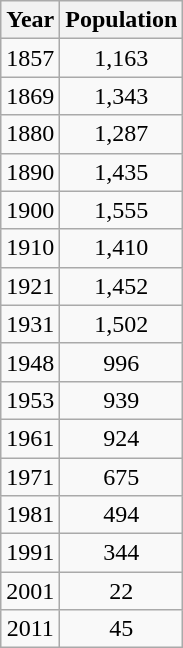<table class=wikitable>
<tr>
<th>Year</th>
<th>Population</th>
</tr>
<tr>
<td align=center>1857</td>
<td align=center>1,163</td>
</tr>
<tr>
<td align=center>1869</td>
<td align=center>1,343</td>
</tr>
<tr>
<td align=center>1880</td>
<td align=center>1,287</td>
</tr>
<tr>
<td align=center>1890</td>
<td align=center>1,435</td>
</tr>
<tr>
<td align=center>1900</td>
<td align=center>1,555</td>
</tr>
<tr>
<td align=center>1910</td>
<td align=center>1,410</td>
</tr>
<tr>
<td align=center>1921</td>
<td align=center>1,452</td>
</tr>
<tr>
<td align=center>1931</td>
<td align=center>1,502</td>
</tr>
<tr>
<td align=center>1948</td>
<td align=center>996</td>
</tr>
<tr>
<td align=center>1953</td>
<td align=center>939</td>
</tr>
<tr>
<td align=center>1961</td>
<td align=center>924</td>
</tr>
<tr>
<td align=center>1971</td>
<td align=center>675</td>
</tr>
<tr>
<td align=center>1981</td>
<td align=center>494</td>
</tr>
<tr>
<td align=center>1991</td>
<td align=center>344</td>
</tr>
<tr>
<td align=center>2001</td>
<td align=center>22</td>
</tr>
<tr>
<td align=center>2011</td>
<td align=center>45</td>
</tr>
</table>
